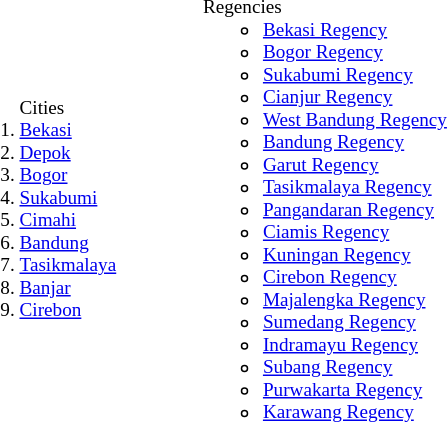<table class="toccolours" Style="font-size:80%; margin: 20px;">
<tr>
<td style="padding-right:1em;"><ol><br>Cities
<li><a href='#'>Bekasi</a></li>
<li><a href='#'>Depok</a></li>
<li><a href='#'>Bogor</a></li>
<li><a href='#'>Sukabumi</a></li>
<li><a href='#'>Cimahi</a></li>
<li><a href='#'>Bandung</a></li>
<li><a href='#'>Tasikmalaya</a></li>
<li><a href='#'>Banjar</a></li>
<li><a href='#'>Cirebon</a></li>
</ol></td>
<td style="background:white; padding:0;" class="toccolours"></td>
<td><ol><br>Regencies<ul><li><a href='#'>Bekasi Regency</a></li><li><a href='#'>Bogor Regency</a></li><li><a href='#'>Sukabumi Regency</a></li><li><a href='#'>Cianjur Regency</a></li><li><a href='#'>West Bandung Regency</a></li><li><a href='#'>Bandung Regency</a></li><li><a href='#'>Garut Regency</a></li><li><a href='#'>Tasikmalaya Regency</a></li><li><a href='#'>Pangandaran Regency</a></li><li><a href='#'>Ciamis Regency</a></li><li><a href='#'>Kuningan Regency</a></li><li><a href='#'>Cirebon Regency</a></li><li><a href='#'>Majalengka Regency</a></li><li><a href='#'>Sumedang Regency</a></li><li><a href='#'>Indramayu Regency</a></li><li><a href='#'>Subang Regency</a></li><li><a href='#'>Purwakarta Regency</a></li><li><a href='#'>Karawang Regency</a></li></ul></ol></td>
</tr>
</table>
